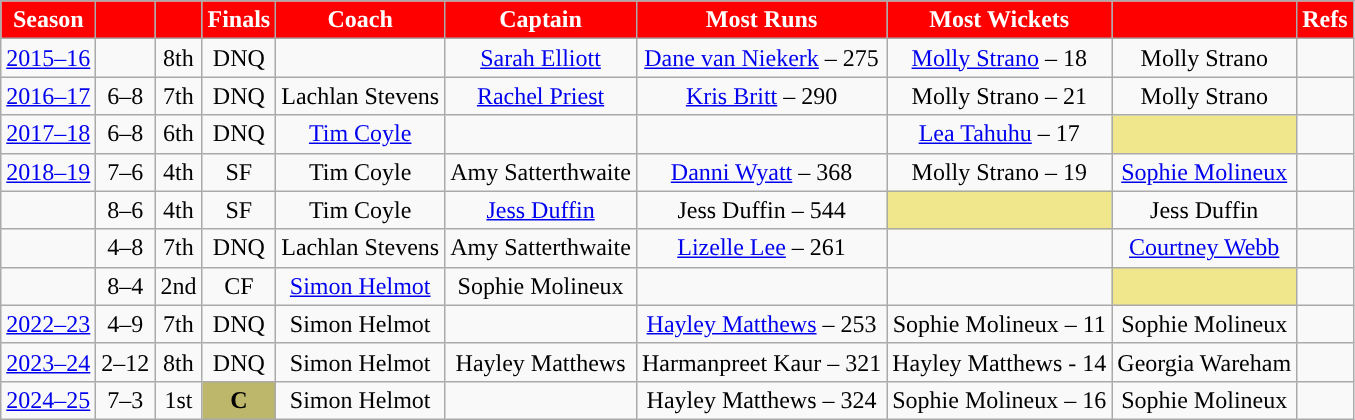<table class="wikitable" style="font-size:100%">
<tr>
<th style="background:red; color:white;">Season</th>
<th style="background:red; color:white; "></th>
<th style="background:red; color:white; "></th>
<th style="background:red; color:white; ">Finals</th>
<th style="background:red; color:white;">Coach</th>
<th style="background:red; color:white;">Captain</th>
<th style="background:red; color:white;">Most Runs</th>
<th style="background:red; color:white;">Most Wickets</th>
<th style="background:red; color:white;"></th>
<th style="background:red; color:white;">Refs</th>
</tr>
<tr align=center>
<td><a href='#'>2015–16</a></td>
<td></td>
<td>8th</td>
<td>DNQ</td>
<td></td>
<td><a href='#'>Sarah Elliott</a></td>
<td><a href='#'>Dane van Niekerk</a> – 275</td>
<td><a href='#'>Molly Strano</a> – 18</td>
<td>Molly Strano</td>
<td></td>
</tr>
<tr align=center>
<td><a href='#'>2016–17</a></td>
<td>6–8</td>
<td>7th</td>
<td>DNQ</td>
<td>Lachlan Stevens</td>
<td><a href='#'>Rachel Priest</a></td>
<td><a href='#'>Kris Britt</a> – 290</td>
<td>Molly Strano – 21</td>
<td>Molly Strano</td>
<td></td>
</tr>
<tr align=center>
<td><a href='#'>2017–18</a></td>
<td>6–8</td>
<td>6th</td>
<td>DNQ</td>
<td><a href='#'>Tim Coyle</a></td>
<td></td>
<td></td>
<td><a href='#'>Lea Tahuhu</a> – 17</td>
<td style="background:Khaki;"></td>
<td></td>
</tr>
<tr align=center>
<td><a href='#'>2018–19</a></td>
<td>7–6</td>
<td>4th</td>
<td>SF</td>
<td>Tim Coyle</td>
<td>Amy Satterthwaite</td>
<td><a href='#'>Danni Wyatt</a> – 368</td>
<td>Molly Strano – 19</td>
<td><a href='#'>Sophie Molineux</a></td>
<td></td>
</tr>
<tr align=center>
<td></td>
<td>8–6</td>
<td>4th</td>
<td>SF</td>
<td>Tim Coyle</td>
<td><a href='#'>Jess Duffin</a></td>
<td>Jess Duffin – 544</td>
<td style="background:Khaki;"></td>
<td>Jess Duffin</td>
<td></td>
</tr>
<tr align=center>
<td></td>
<td>4–8</td>
<td>7th</td>
<td>DNQ</td>
<td>Lachlan Stevens</td>
<td>Amy Satterthwaite</td>
<td><a href='#'>Lizelle Lee</a> – 261</td>
<td></td>
<td><a href='#'>Courtney Webb</a></td>
<td></td>
</tr>
<tr align=center>
<td></td>
<td>8–4</td>
<td>2nd</td>
<td>CF</td>
<td><a href='#'>Simon Helmot</a></td>
<td>Sophie Molineux</td>
<td></td>
<td></td>
<td style="background:Khaki;"></td>
<td></td>
</tr>
<tr align=center>
<td><a href='#'>2022–23</a></td>
<td>4–9</td>
<td>7th</td>
<td>DNQ</td>
<td>Simon Helmot</td>
<td></td>
<td><a href='#'>Hayley Matthews</a> – 253</td>
<td>Sophie Molineux – 11</td>
<td>Sophie Molineux</td>
<td></td>
</tr>
<tr align=center>
<td><a href='#'>2023–24</a></td>
<td>2–12</td>
<td>8th</td>
<td>DNQ</td>
<td>Simon Helmot</td>
<td>Hayley Matthews</td>
<td>Harmanpreet Kaur – 321</td>
<td>Hayley Matthews - 14</td>
<td>Georgia Wareham</td>
<td></td>
</tr>
<tr align=center>
<td><a href='#'>2024–25</a></td>
<td>7–3</td>
<td>1st</td>
<td bgcolor="DarkKhaki"><strong>C</strong></td>
<td>Simon Helmot</td>
<td></td>
<td>Hayley Matthews – 324</td>
<td>Sophie Molineux – 16</td>
<td>Sophie Molineux</td>
<td></td>
</tr>
</table>
